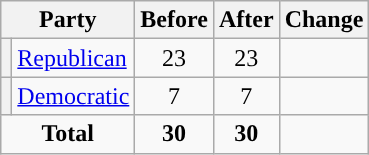<table class="wikitable" style="text-align:center;">
<tr>
<th colspan="2">Party</th>
<th>Before</th>
<th>After</th>
<th>Change</th>
</tr>
<tr>
<th style="background-color:"></th>
<td style="text-align:left;"><a href='#'>Republican</a></td>
<td>23</td>
<td>23</td>
<td></td>
</tr>
<tr>
<th style="background-color:"></th>
<td style="text-align:left;"><a href='#'>Democratic</a></td>
<td>7</td>
<td>7</td>
<td></td>
</tr>
<tr>
<td colspan="2"><strong>Total</strong></td>
<td><strong>30</strong></td>
<td><strong>30</strong></td>
<td></td>
</tr>
</table>
